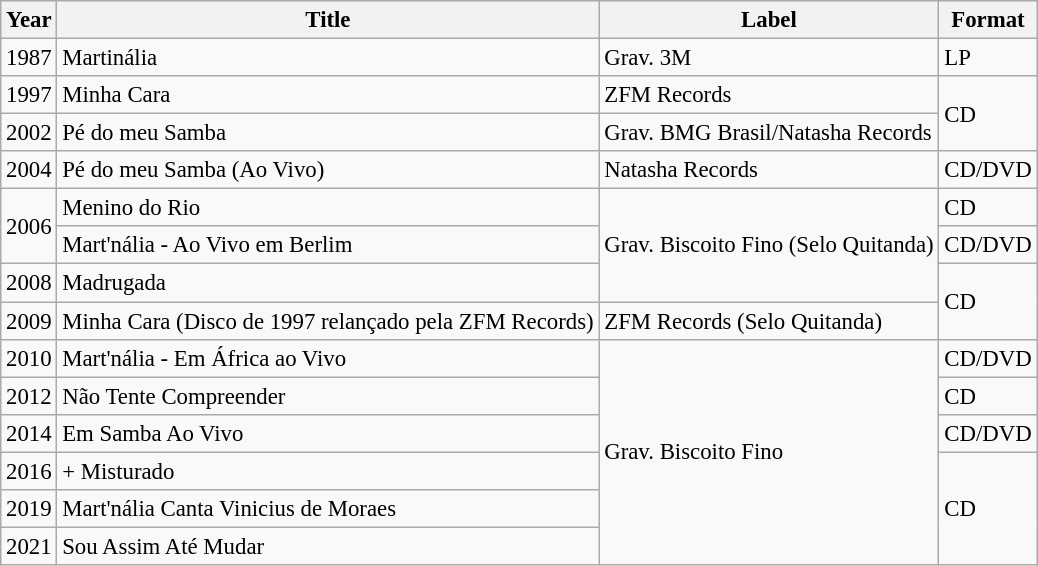<table class="wikitable" style="font-size:95%;">
<tr>
<th>Year</th>
<th>Title</th>
<th>Label</th>
<th>Format</th>
</tr>
<tr>
<td>1987</td>
<td>Martinália</td>
<td>Grav. 3M</td>
<td>LP</td>
</tr>
<tr>
<td>1997</td>
<td>Minha Cara</td>
<td>ZFM Records</td>
<td rowspan=2>CD</td>
</tr>
<tr>
<td>2002</td>
<td>Pé do meu Samba</td>
<td>Grav. BMG Brasil/Natasha Records</td>
</tr>
<tr>
<td>2004</td>
<td>Pé do meu Samba (Ao Vivo)</td>
<td>Natasha Records</td>
<td>CD/DVD</td>
</tr>
<tr>
<td rowspan=2>2006</td>
<td>Menino do Rio</td>
<td rowspan=3>Grav. Biscoito Fino (Selo Quitanda)</td>
<td>CD</td>
</tr>
<tr>
<td>Mart'nália - Ao Vivo em Berlim</td>
<td>CD/DVD</td>
</tr>
<tr>
<td>2008</td>
<td>Madrugada</td>
<td rowspan=2>CD</td>
</tr>
<tr>
<td>2009</td>
<td>Minha Cara (Disco de 1997 relançado pela ZFM Records)</td>
<td>ZFM Records (Selo Quitanda)</td>
</tr>
<tr>
<td>2010</td>
<td>Mart'nália - Em África ao Vivo</td>
<td rowspan=6>Grav. Biscoito Fino</td>
<td>CD/DVD</td>
</tr>
<tr>
<td>2012</td>
<td>Não Tente Compreender</td>
<td>CD</td>
</tr>
<tr>
<td>2014</td>
<td>Em Samba Ao Vivo</td>
<td>CD/DVD</td>
</tr>
<tr>
<td>2016</td>
<td>+ Misturado</td>
<td rowspan=3>CD</td>
</tr>
<tr>
<td>2019</td>
<td>Mart'nália Canta Vinicius de Moraes</td>
</tr>
<tr>
<td>2021</td>
<td>Sou Assim Até Mudar </td>
</tr>
</table>
